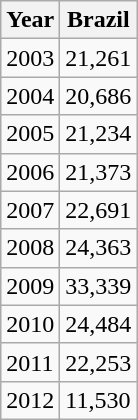<table class="wikitable">
<tr>
<th>Year</th>
<th>Brazil</th>
</tr>
<tr>
<td>2003</td>
<td>21,261</td>
</tr>
<tr>
<td>2004</td>
<td>20,686</td>
</tr>
<tr>
<td>2005</td>
<td>21,234</td>
</tr>
<tr>
<td>2006</td>
<td>21,373</td>
</tr>
<tr>
<td>2007</td>
<td>22,691</td>
</tr>
<tr>
<td>2008</td>
<td>24,363</td>
</tr>
<tr>
<td>2009</td>
<td>33,339</td>
</tr>
<tr>
<td>2010</td>
<td>24,484</td>
</tr>
<tr>
<td>2011</td>
<td>22,253</td>
</tr>
<tr>
<td>2012</td>
<td>11,530</td>
</tr>
</table>
